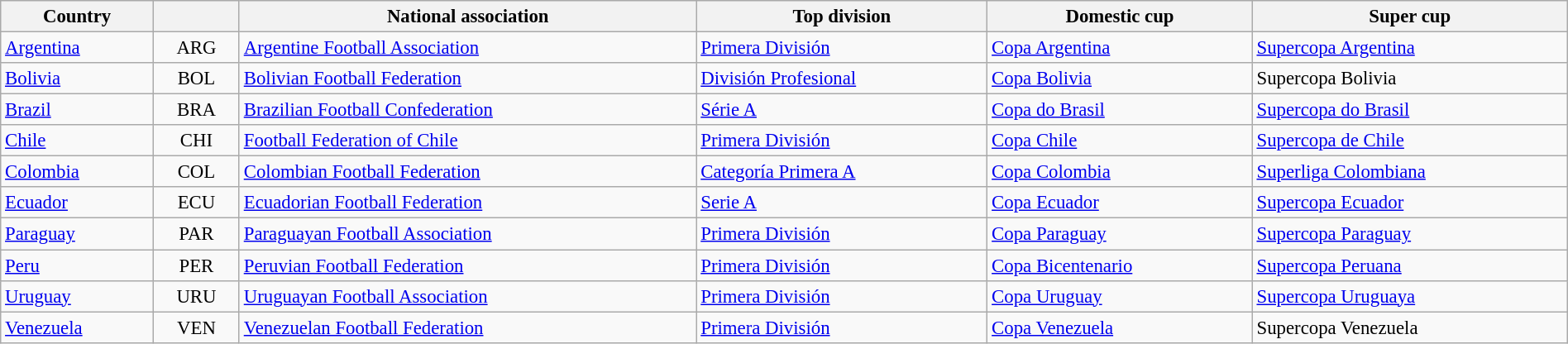<table class="wikitable sortable" style="font-size: 95%; width: 100%;">
<tr>
<th scope="row">Country</th>
<th scope="row"></th>
<th scope="row">National association</th>
<th scope="row">Top division</th>
<th scope="row">Domestic cup</th>
<th scope="row">Super cup</th>
</tr>
<tr>
<td> <a href='#'>Argentina</a></td>
<td align="center">ARG</td>
<td><a href='#'>Argentine Football Association</a></td>
<td><a href='#'>Primera División</a></td>
<td><a href='#'>Copa Argentina</a></td>
<td><a href='#'>Supercopa Argentina</a></td>
</tr>
<tr>
<td> <a href='#'>Bolivia</a></td>
<td align="center">BOL</td>
<td><a href='#'>Bolivian Football Federation</a></td>
<td><a href='#'>División Profesional</a></td>
<td><a href='#'>Copa Bolivia</a></td>
<td>Supercopa Bolivia</td>
</tr>
<tr>
<td> <a href='#'>Brazil</a></td>
<td align="center">BRA</td>
<td><a href='#'>Brazilian Football Confederation</a></td>
<td><a href='#'>Série A</a></td>
<td><a href='#'>Copa do Brasil</a></td>
<td><a href='#'>Supercopa do Brasil</a></td>
</tr>
<tr>
<td> <a href='#'>Chile</a></td>
<td align="center">CHI</td>
<td><a href='#'>Football Federation of Chile</a></td>
<td><a href='#'>Primera División</a></td>
<td><a href='#'>Copa Chile</a></td>
<td><a href='#'>Supercopa de Chile</a></td>
</tr>
<tr>
<td> <a href='#'>Colombia</a></td>
<td align="center">COL</td>
<td><a href='#'>Colombian Football Federation</a></td>
<td><a href='#'>Categoría Primera A</a></td>
<td><a href='#'>Copa Colombia</a></td>
<td><a href='#'>Superliga Colombiana</a></td>
</tr>
<tr>
<td> <a href='#'>Ecuador</a></td>
<td align="center">ECU</td>
<td><a href='#'>Ecuadorian Football Federation</a></td>
<td><a href='#'>Serie A</a></td>
<td><a href='#'>Copa Ecuador</a></td>
<td><a href='#'>Supercopa Ecuador</a></td>
</tr>
<tr>
<td> <a href='#'>Paraguay</a></td>
<td align="center">PAR</td>
<td><a href='#'>Paraguayan Football Association</a></td>
<td><a href='#'>Primera División</a></td>
<td><a href='#'>Copa Paraguay</a></td>
<td><a href='#'>Supercopa Paraguay</a></td>
</tr>
<tr>
<td> <a href='#'>Peru</a></td>
<td align="center">PER</td>
<td><a href='#'>Peruvian Football Federation</a></td>
<td><a href='#'>Primera División</a></td>
<td><a href='#'>Copa Bicentenario</a></td>
<td><a href='#'>Supercopa Peruana</a></td>
</tr>
<tr>
<td> <a href='#'>Uruguay</a></td>
<td align="center">URU</td>
<td><a href='#'>Uruguayan Football Association</a></td>
<td><a href='#'>Primera División</a></td>
<td><a href='#'>Copa Uruguay</a></td>
<td><a href='#'>Supercopa Uruguaya</a></td>
</tr>
<tr>
<td> <a href='#'>Venezuela</a></td>
<td align="center">VEN</td>
<td><a href='#'>Venezuelan Football Federation</a></td>
<td><a href='#'>Primera División</a></td>
<td><a href='#'>Copa Venezuela</a></td>
<td>Supercopa Venezuela</td>
</tr>
</table>
